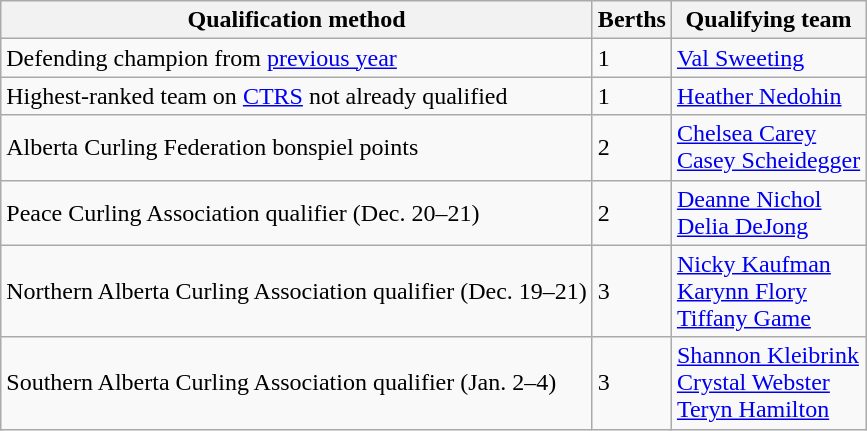<table class=wikitable>
<tr>
<th>Qualification method</th>
<th>Berths</th>
<th>Qualifying team</th>
</tr>
<tr>
<td>Defending champion from <a href='#'>previous year</a></td>
<td>1</td>
<td><a href='#'>Val Sweeting</a></td>
</tr>
<tr>
<td>Highest-ranked team on <a href='#'>CTRS</a> not already qualified</td>
<td>1</td>
<td><a href='#'>Heather Nedohin</a></td>
</tr>
<tr>
<td>Alberta Curling Federation bonspiel points</td>
<td>2</td>
<td><a href='#'>Chelsea Carey</a> <br> <a href='#'>Casey Scheidegger</a></td>
</tr>
<tr>
<td>Peace Curling Association qualifier (Dec. 20–21)</td>
<td>2</td>
<td><a href='#'>Deanne Nichol</a> <br> <a href='#'>Delia DeJong</a></td>
</tr>
<tr>
<td>Northern Alberta Curling Association qualifier (Dec. 19–21)</td>
<td>3</td>
<td><a href='#'>Nicky Kaufman</a> <br> <a href='#'>Karynn Flory</a> <br> <a href='#'>Tiffany Game</a></td>
</tr>
<tr>
<td>Southern Alberta Curling Association qualifier (Jan. 2–4)</td>
<td>3</td>
<td><a href='#'>Shannon Kleibrink</a> <br> <a href='#'>Crystal Webster</a> <br> <a href='#'>Teryn Hamilton</a></td>
</tr>
</table>
